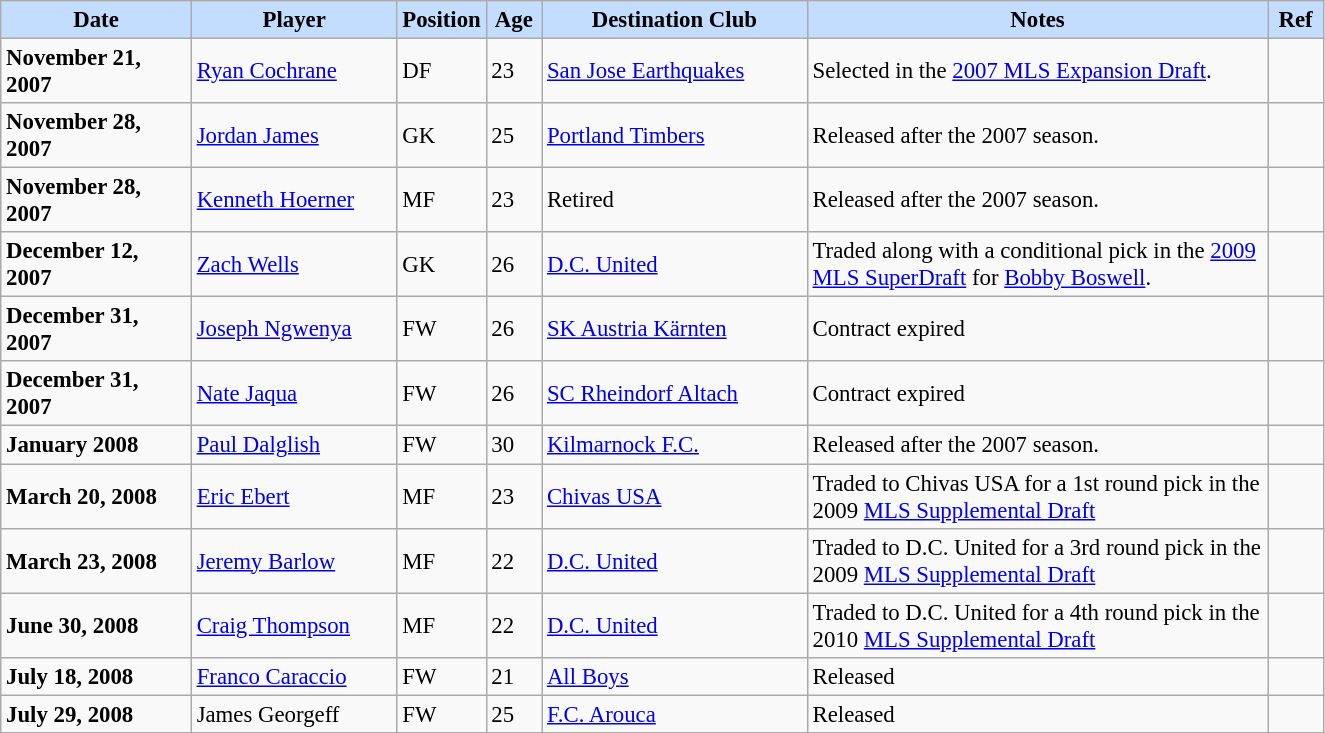<table class="wikitable" style="text-align:left; font-size:95%;">
<tr>
<th style="background:#c2ddff; width:120px;">Date</th>
<th style="background:#c2ddff; width:130px;">Player</th>
<th style="background:#c2ddff; width:50px;">Position</th>
<th style="background:#c2ddff; width:30px;">Age</th>
<th style="background:#c2ddff; width:170px;">Destination Club</th>
<th style="background:#c2ddff; width:300px;">Notes</th>
<th style="background:#c2ddff; width:30px;">Ref</th>
</tr>
<tr>
<td><strong>November 21, 2007</strong></td>
<td> <a href='#'>Ryan Cochrane</a></td>
<td>DF</td>
<td>23</td>
<td> <a href='#'>San Jose Earthquakes</a></td>
<td>Selected in the <a href='#'>2007 MLS Expansion Draft</a>.</td>
<td></td>
</tr>
<tr>
<td><strong>November 28, 2007</strong></td>
<td> <a href='#'>Jordan James</a></td>
<td>GK</td>
<td>25</td>
<td> <a href='#'>Portland Timbers</a></td>
<td>Released after the 2007 season.</td>
<td></td>
</tr>
<tr>
<td><strong>November 28, 2007</strong></td>
<td> <a href='#'>Kenneth Hoerner</a></td>
<td>MF</td>
<td>23</td>
<td>Retired</td>
<td>Released after the 2007 season.</td>
<td></td>
</tr>
<tr>
<td><strong>December 12, 2007</strong></td>
<td> <a href='#'>Zach Wells</a></td>
<td>GK</td>
<td>26</td>
<td> <a href='#'>D.C. United</a></td>
<td>Traded along with a conditional pick in the <a href='#'>2009 MLS SuperDraft</a> for <a href='#'>Bobby Boswell</a>.</td>
<td></td>
</tr>
<tr>
<td><strong>December 31, 2007</strong></td>
<td> <a href='#'>Joseph Ngwenya</a></td>
<td>FW</td>
<td>26</td>
<td> <a href='#'>SK Austria Kärnten</a></td>
<td>Contract expired</td>
<td></td>
</tr>
<tr>
<td><strong>December 31, 2007</strong></td>
<td> <a href='#'>Nate Jaqua</a></td>
<td>FW</td>
<td>26</td>
<td> <a href='#'>SC Rheindorf Altach</a></td>
<td>Contract expired</td>
<td></td>
</tr>
<tr>
<td><strong>January 2008</strong></td>
<td> <a href='#'>Paul Dalglish</a></td>
<td>FW</td>
<td>30</td>
<td> <a href='#'>Kilmarnock F.C.</a></td>
<td>Released after the 2007 season.</td>
<td></td>
</tr>
<tr>
<td><strong>March 20, 2008</strong></td>
<td> <a href='#'>Eric Ebert</a></td>
<td>MF</td>
<td>23</td>
<td> <a href='#'>Chivas USA</a></td>
<td>Traded to Chivas USA for a 1st round pick in the 2009 <a href='#'>MLS Supplemental Draft</a></td>
<td></td>
</tr>
<tr>
<td><strong>March 23, 2008</strong></td>
<td> <a href='#'>Jeremy Barlow</a></td>
<td>MF</td>
<td>22</td>
<td> <a href='#'>D.C. United</a></td>
<td>Traded to D.C. United for a 3rd round pick in the 2009 <a href='#'>MLS Supplemental Draft</a></td>
<td></td>
</tr>
<tr>
<td><strong>June 30, 2008</strong></td>
<td> <a href='#'>Craig Thompson</a></td>
<td>MF</td>
<td>22</td>
<td> <a href='#'>D.C. United</a></td>
<td>Traded to D.C. United for a 4th round pick in the 2010 <a href='#'>MLS Supplemental Draft</a></td>
<td></td>
</tr>
<tr>
<td><strong>July 18, 2008</strong></td>
<td> <a href='#'>Franco Caraccio</a></td>
<td>FW</td>
<td>21</td>
<td> <a href='#'>All Boys</a></td>
<td>Released</td>
<td></td>
</tr>
<tr>
<td><strong>July 29, 2008</strong></td>
<td> James Georgeff</td>
<td>FW</td>
<td>25</td>
<td> <a href='#'>F.C. Arouca</a></td>
<td>Released</td>
<td></td>
</tr>
</table>
